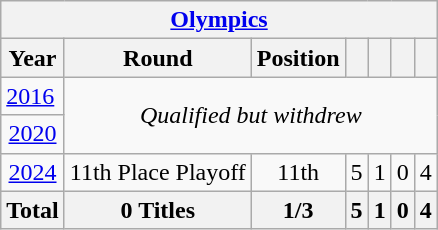<table class="wikitable" style="text-align: center;">
<tr>
<th colspan=7><a href='#'>Olympics</a></th>
</tr>
<tr>
<th>Year</th>
<th>Round</th>
<th>Position</th>
<th></th>
<th></th>
<th></th>
<th></th>
</tr>
<tr>
<td align=left> <a href='#'>2016</a></td>
<td colspan="6" rowspan="2"><em>Qualified but withdrew</em></td>
</tr>
<tr>
<td> <a href='#'>2020</a></td>
</tr>
<tr>
<td> <a href='#'>2024</a></td>
<td>11th Place Playoff</td>
<td>11th</td>
<td>5</td>
<td>1</td>
<td>0</td>
<td>4</td>
</tr>
<tr>
<th>Total</th>
<th>0 Titles</th>
<th>1/3</th>
<th>5</th>
<th>1</th>
<th>0</th>
<th>4</th>
</tr>
</table>
